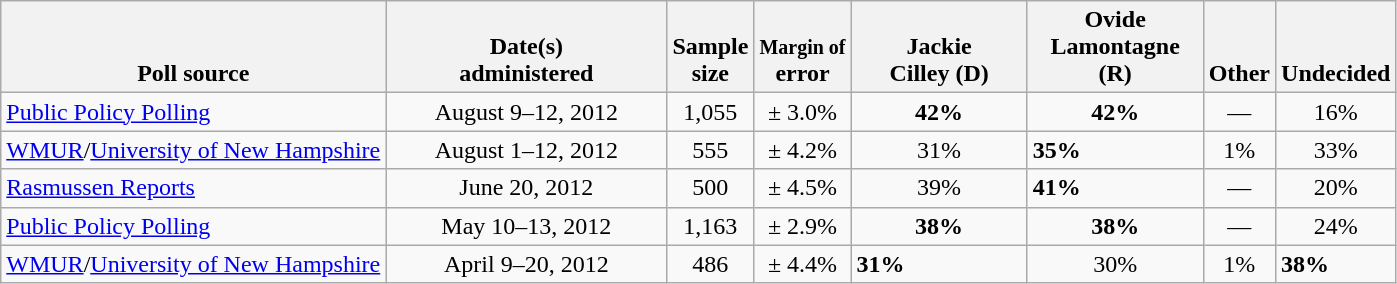<table class="wikitable">
<tr valign= bottom>
<th>Poll source</th>
<th style="width:180px;">Date(s)<br>administered</th>
<th class=small>Sample<br>size</th>
<th><small>Margin of</small><br>error</th>
<th style="width:110px;">Jackie<br>Cilley (D)</th>
<th style="width:110px;">Ovide<br>Lamontagne (R)</th>
<th>Other</th>
<th>Undecided</th>
</tr>
<tr>
<td><a href='#'>Public Policy Polling</a></td>
<td align=center>August 9–12, 2012</td>
<td align=center>1,055</td>
<td align=center>± 3.0%</td>
<td align=center><strong>42%</strong></td>
<td align=center><strong>42%</strong></td>
<td align=center>—</td>
<td align=center>16%</td>
</tr>
<tr>
<td><a href='#'>WMUR</a>/<a href='#'>University of New Hampshire</a></td>
<td align=center>August 1–12, 2012</td>
<td align=center>555</td>
<td align=center>± 4.2%</td>
<td align=center>31%</td>
<td><strong>35%</strong></td>
<td align=center>1%</td>
<td align=center>33%</td>
</tr>
<tr>
<td><a href='#'>Rasmussen Reports</a></td>
<td align=center>June 20, 2012</td>
<td align=center>500</td>
<td align=center>± 4.5%</td>
<td align=center>39%</td>
<td><strong>41%</strong></td>
<td align=center>—</td>
<td align=center>20%</td>
</tr>
<tr>
<td><a href='#'>Public Policy Polling</a></td>
<td align=center>May 10–13, 2012</td>
<td align=center>1,163</td>
<td align=center>± 2.9%</td>
<td align=center><strong>38%</strong></td>
<td align=center><strong>38%</strong></td>
<td align=center>—</td>
<td align=center>24%</td>
</tr>
<tr>
<td><a href='#'>WMUR</a>/<a href='#'>University of New Hampshire</a></td>
<td align=center>April 9–20, 2012</td>
<td align=center>486</td>
<td align=center>± 4.4%</td>
<td><strong>31%</strong></td>
<td align=center>30%</td>
<td align=center>1%</td>
<td><strong>38%</strong></td>
</tr>
</table>
